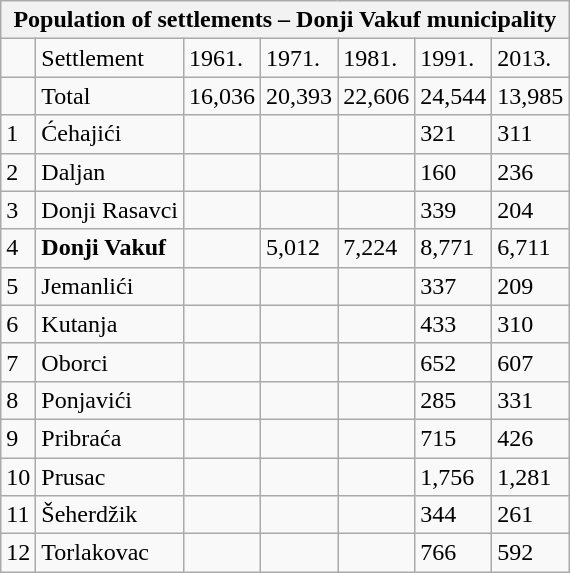<table class="wikitable">
<tr>
<th colspan="7">Population of settlements – Donji Vakuf municipality</th>
</tr>
<tr>
<td></td>
<td>Settlement</td>
<td>1961.</td>
<td>1971.</td>
<td>1981.</td>
<td>1991.</td>
<td>2013.</td>
</tr>
<tr>
<td></td>
<td>Total</td>
<td>16,036</td>
<td>20,393</td>
<td>22,606</td>
<td>24,544</td>
<td>13,985</td>
</tr>
<tr>
<td>1</td>
<td>Ćehajići</td>
<td></td>
<td></td>
<td></td>
<td>321</td>
<td>311</td>
</tr>
<tr>
<td>2</td>
<td>Daljan</td>
<td></td>
<td></td>
<td></td>
<td>160</td>
<td>236</td>
</tr>
<tr>
<td>3</td>
<td>Donji Rasavci</td>
<td></td>
<td></td>
<td></td>
<td>339</td>
<td>204</td>
</tr>
<tr>
<td>4</td>
<td><strong>Donji Vakuf</strong></td>
<td></td>
<td>5,012</td>
<td>7,224</td>
<td>8,771</td>
<td>6,711</td>
</tr>
<tr>
<td>5</td>
<td>Jemanlići</td>
<td></td>
<td></td>
<td></td>
<td>337</td>
<td>209</td>
</tr>
<tr>
<td>6</td>
<td>Kutanja</td>
<td></td>
<td></td>
<td></td>
<td>433</td>
<td>310</td>
</tr>
<tr>
<td>7</td>
<td>Oborci</td>
<td></td>
<td></td>
<td></td>
<td>652</td>
<td>607</td>
</tr>
<tr>
<td>8</td>
<td>Ponjavići</td>
<td></td>
<td></td>
<td></td>
<td>285</td>
<td>331</td>
</tr>
<tr>
<td>9</td>
<td>Pribraća</td>
<td></td>
<td></td>
<td></td>
<td>715</td>
<td>426</td>
</tr>
<tr>
<td>10</td>
<td>Prusac</td>
<td></td>
<td></td>
<td></td>
<td>1,756</td>
<td>1,281</td>
</tr>
<tr>
<td>11</td>
<td>Šeherdžik</td>
<td></td>
<td></td>
<td></td>
<td>344</td>
<td>261</td>
</tr>
<tr>
<td>12</td>
<td>Torlakovac</td>
<td></td>
<td></td>
<td></td>
<td>766</td>
<td>592</td>
</tr>
</table>
